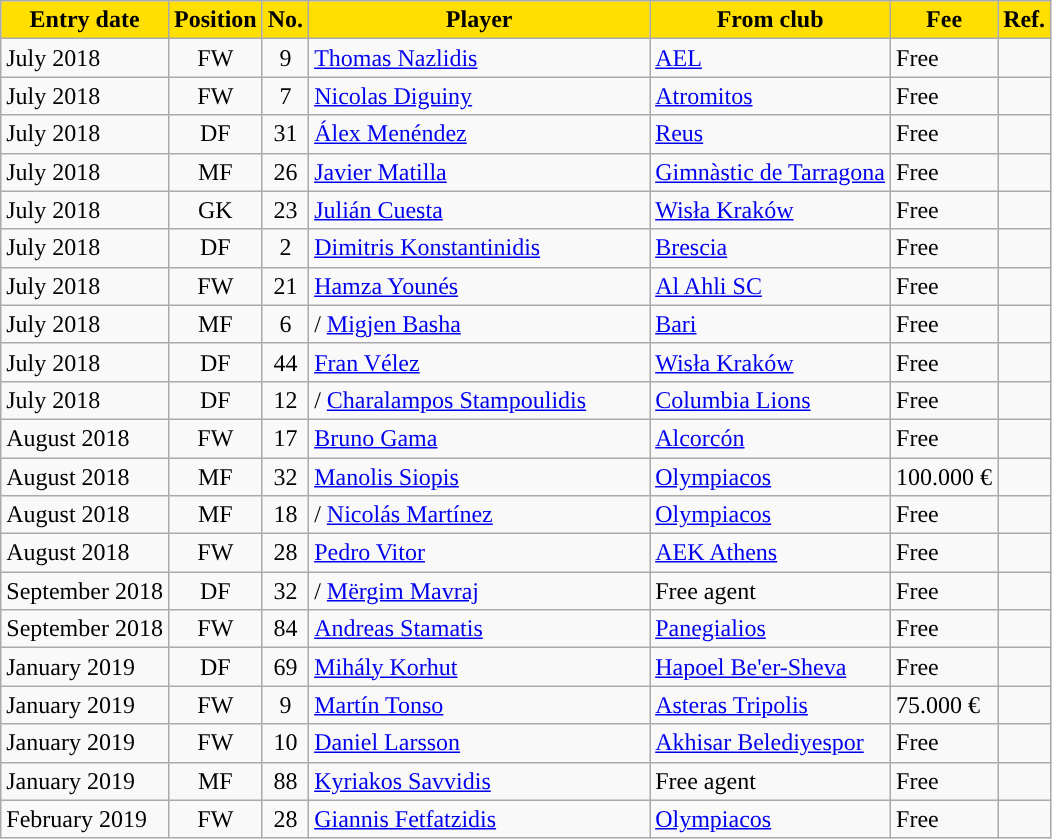<table class="wikitable sortable">
<tr>
<th style="background:#FFDF00; color:black;"><strong>Entry date</strong></th>
<th style="background:#FFDF00; color:black;"><strong>Position</strong></th>
<th style="background:#FFDF00; color:black;"><strong>No.</strong></th>
<th style="background:#FFDF00; color:black;"; width=220><strong>Player</strong></th>
<th style="background:#FFDF00; color:black;"><strong>From club</strong></th>
<th style="background:#FFDF00; color:black;"><strong>Fee</strong></th>
<th style="background:#FFDF00; color:black;"><strong>Ref.</strong></th>
</tr>
<tr>
<td>July 2018</td>
<td style="text-align:center;">FW</td>
<td style="text-align:center;">9</td>
<td style="text=align:left;"> <a href='#'>Thomas Nazlidis</a></td>
<td style="text=align:left;"> <a href='#'>AEL</a></td>
<td>Free</td>
<td></td>
</tr>
<tr>
<td>July 2018</td>
<td style="text-align:center;">FW</td>
<td style="text-align:center;">7</td>
<td style="text=align:left;"> <a href='#'>Nicolas Diguiny</a></td>
<td style="text=align:left;"> <a href='#'>Atromitos</a></td>
<td>Free</td>
<td></td>
</tr>
<tr>
<td>July 2018</td>
<td style="text-align:center;">DF</td>
<td style="text-align:center;">31</td>
<td style="text=align:left;"> <a href='#'>Álex Menéndez</a></td>
<td style="text=align:left;"> <a href='#'>Reus</a></td>
<td>Free</td>
<td></td>
</tr>
<tr>
<td>July 2018</td>
<td style="text-align:center;">MF</td>
<td style="text-align:center;">26</td>
<td style="text=align:left;"> <a href='#'>Javier Matilla</a></td>
<td style="text=align:left;"> <a href='#'>Gimnàstic de Tarragona</a></td>
<td>Free</td>
<td></td>
</tr>
<tr>
<td>July 2018</td>
<td style="text-align:center;">GK</td>
<td style="text-align:center;">23</td>
<td style="text=align:left;"> <a href='#'>Julián Cuesta</a></td>
<td style="text=align:left;"> <a href='#'>Wisła Kraków</a></td>
<td>Free</td>
<td></td>
</tr>
<tr>
<td>July 2018</td>
<td style="text-align:center;">DF</td>
<td style="text-align:center;">2</td>
<td style="text=align:left;"> <a href='#'>Dimitris Konstantinidis</a></td>
<td style="text=align:left;"> <a href='#'>Brescia</a></td>
<td>Free</td>
<td></td>
</tr>
<tr>
<td>July 2018</td>
<td style="text-align:center;">FW</td>
<td style="text-align:center;">21</td>
<td style="text=align:left;"> <a href='#'>Hamza Younés</a></td>
<td style="text=align:left;"> <a href='#'>Al Ahli SC</a></td>
<td>Free</td>
<td></td>
</tr>
<tr>
<td>July 2018</td>
<td style="text-align:center;">MF</td>
<td style="text-align:center;">6</td>
<td style="text=align:left;"> /  <a href='#'>Migjen Basha</a></td>
<td style="text=align:left;"> <a href='#'>Bari</a></td>
<td>Free</td>
<td></td>
</tr>
<tr>
<td>July 2018</td>
<td style="text-align:center;">DF</td>
<td style="text-align:center;">44</td>
<td style="text=align:left;"> <a href='#'>Fran Vélez</a></td>
<td style="text=align:left;"> <a href='#'>Wisła Kraków</a></td>
<td>Free</td>
<td></td>
</tr>
<tr>
<td>July 2018</td>
<td style="text-align:center;">DF</td>
<td style="text-align:center;">12</td>
<td style="text-align:left;"> /  <a href='#'>Charalampos Stampoulidis</a></td>
<td style="text-align:left;"> <a href='#'>Columbia Lions</a></td>
<td>Free</td>
<td></td>
</tr>
<tr>
<td>August 2018</td>
<td style="text-align:center;">FW</td>
<td style="text-align:center;">17</td>
<td style="text=align:left;"> <a href='#'>Bruno Gama</a></td>
<td style="text=align:left;"> <a href='#'>Alcorcón</a></td>
<td>Free</td>
<td></td>
</tr>
<tr>
<td>August 2018</td>
<td style="text-align:center;">MF</td>
<td style="text-align:center;">32</td>
<td style="text=align:left;"> <a href='#'>Manolis Siopis</a></td>
<td style="text=align:left;"> <a href='#'>Olympiacos</a></td>
<td>100.000 €</td>
<td></td>
</tr>
<tr>
<td>August 2018</td>
<td style="text-align:center;">MF</td>
<td style="text-align:center;">18</td>
<td style="text=align:left;"> /  <a href='#'>Nicolás Martínez</a></td>
<td style="text=align:left;"> <a href='#'>Olympiacos</a></td>
<td>Free</td>
<td></td>
</tr>
<tr>
<td>August 2018</td>
<td style="text-align:center;">FW</td>
<td style="text-align:center;">28</td>
<td style="text=align:left;"> <a href='#'>Pedro Vitor</a></td>
<td style="text=align:left;"> <a href='#'>AEK Athens</a></td>
<td>Free</td>
<td></td>
</tr>
<tr>
<td>September 2018</td>
<td style="text-align:center;">DF</td>
<td style="text-align:center;">32</td>
<td style="text=align:left;"> /  <a href='#'>Mërgim Mavraj</a></td>
<td style="text=align:left;">Free agent</td>
<td>Free</td>
<td></td>
</tr>
<tr>
<td>September 2018</td>
<td style="text-align:center;">FW</td>
<td style="text-align:center;">84</td>
<td style="text=align:left;"> <a href='#'>Andreas Stamatis</a></td>
<td style="text=align:left;"> <a href='#'>Panegialios</a></td>
<td>Free</td>
<td></td>
</tr>
<tr>
<td>January 2019</td>
<td style="text-align:center;">DF</td>
<td style="text-align:center;">69</td>
<td style="text=align:left;"> <a href='#'>Mihály Korhut</a></td>
<td style="text=align:left;"> <a href='#'>Hapoel Be'er-Sheva</a></td>
<td>Free</td>
<td></td>
</tr>
<tr>
<td>January 2019</td>
<td style="text-align:center;">FW</td>
<td style="text-align:center;">9</td>
<td style="text=align:left;"> <a href='#'>Martín Tonso</a></td>
<td style="text=align:left;"> <a href='#'>Asteras Tripolis</a></td>
<td>75.000 €</td>
<td></td>
</tr>
<tr>
<td>January 2019</td>
<td style="text-align:center;">FW</td>
<td style="text-align:center;">10</td>
<td style="text=align:left;"> <a href='#'>Daniel Larsson</a></td>
<td style="text=align:left;"> <a href='#'>Akhisar Belediyespor</a></td>
<td>Free</td>
<td></td>
</tr>
<tr>
<td>January 2019</td>
<td style="text-align:center;">MF</td>
<td style="text-align:center;">88</td>
<td style="text=align:left;"> <a href='#'>Kyriakos Savvidis</a></td>
<td>Free agent</td>
<td>Free</td>
<td></td>
</tr>
<tr>
<td>February 2019</td>
<td style="text-align:center;">FW</td>
<td style="text-align:center;">28</td>
<td style="text=align:left;"> <a href='#'>Giannis Fetfatzidis</a></td>
<td style="text=align:left;"> <a href='#'>Olympiacos</a></td>
<td>Free</td>
<td></td>
</tr>
</table>
